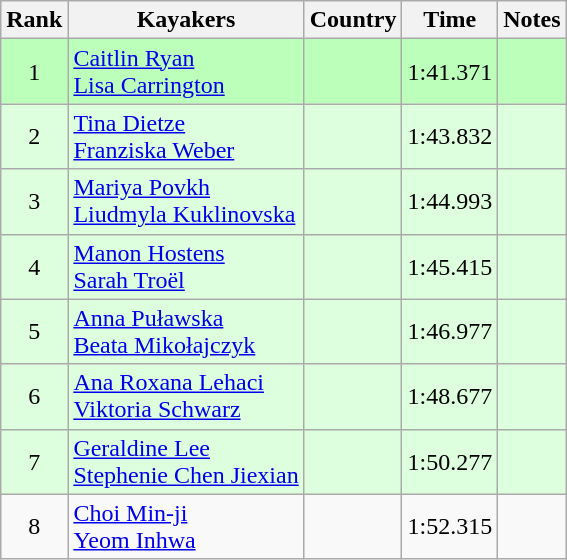<table class="wikitable" style="text-align:center">
<tr>
<th>Rank</th>
<th>Kayakers</th>
<th>Country</th>
<th>Time</th>
<th>Notes</th>
</tr>
<tr bgcolor=bbffbb>
<td>1</td>
<td align="left"><a href='#'>Caitlin Ryan</a><br><a href='#'>Lisa Carrington</a></td>
<td align="left"></td>
<td>1:41.371</td>
<td></td>
</tr>
<tr bgcolor=ddffdd>
<td>2</td>
<td align="left"><a href='#'>Tina Dietze</a><br><a href='#'>Franziska Weber</a></td>
<td align="left"></td>
<td>1:43.832</td>
<td></td>
</tr>
<tr bgcolor=ddffdd>
<td>3</td>
<td align="left"><a href='#'>Mariya Povkh</a><br><a href='#'>Liudmyla Kuklinovska</a></td>
<td align="left"></td>
<td>1:44.993</td>
<td></td>
</tr>
<tr bgcolor=ddffdd>
<td>4</td>
<td align="left"><a href='#'>Manon Hostens</a><br><a href='#'>Sarah Troël</a></td>
<td align="left"></td>
<td>1:45.415</td>
<td></td>
</tr>
<tr bgcolor=ddffdd>
<td>5</td>
<td align="left"><a href='#'>Anna Puławska</a><br><a href='#'>Beata Mikołajczyk</a></td>
<td align="left"></td>
<td>1:46.977</td>
<td></td>
</tr>
<tr bgcolor=ddffdd>
<td>6</td>
<td align="left"><a href='#'>Ana Roxana Lehaci</a><br><a href='#'>Viktoria Schwarz</a></td>
<td align="left"></td>
<td>1:48.677</td>
<td></td>
</tr>
<tr bgcolor=ddffdd>
<td>7</td>
<td align="left"><a href='#'>Geraldine Lee</a><br><a href='#'>Stephenie Chen Jiexian</a></td>
<td align="left"></td>
<td>1:50.277</td>
<td></td>
</tr>
<tr>
<td>8</td>
<td align="left"><a href='#'>Choi Min-ji</a><br><a href='#'>Yeom Inhwa</a></td>
<td align="left"></td>
<td>1:52.315</td>
<td></td>
</tr>
</table>
